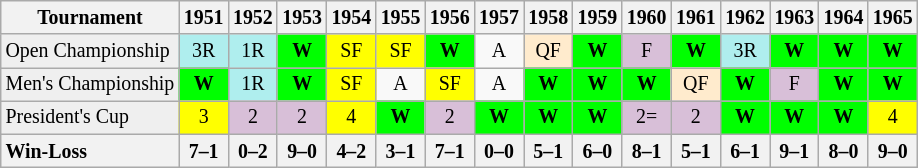<table class=wikitable style=text-align:center;font-size:83%>
<tr>
<th>Tournament</th>
<th>1951</th>
<th>1952</th>
<th>1953</th>
<th>1954</th>
<th>1955</th>
<th>1956</th>
<th>1957</th>
<th>1958</th>
<th>1959</th>
<th>1960</th>
<th>1961</th>
<th>1962</th>
<th>1963</th>
<th>1964</th>
<th>1965</th>
</tr>
<tr>
<td style="background:#efefef; text-align:left;">Open Championship</td>
<td style="background:#afeeee;">3R</td>
<td style="background:#afeeee;">1R</td>
<td bgcolor=lime><strong>W</strong></td>
<td style="background:yellow;">SF</td>
<td style="background:yellow;">SF</td>
<td bgcolor=lime><strong>W</strong></td>
<td>A</td>
<td style="background:#ffebcd;">QF</td>
<td bgcolor=lime><strong>W</strong></td>
<td style="background:thistle;">F</td>
<td bgcolor=lime><strong>W</strong></td>
<td style="background:#afeeee;">3R</td>
<td bgcolor=lime><strong>W</strong></td>
<td bgcolor=lime><strong>W</strong></td>
<td bgcolor=lime><strong>W</strong></td>
</tr>
<tr>
<td style="background:#efefef; text-align:left;">Men's Championship</td>
<td bgcolor=lime><strong>W</strong></td>
<td style="background:#afeeee;">1R</td>
<td bgcolor=lime><strong>W</strong></td>
<td style="background:yellow;">SF</td>
<td>A</td>
<td style="background:yellow;">SF</td>
<td>A</td>
<td bgcolor=lime><strong>W</strong></td>
<td bgcolor=lime><strong>W</strong></td>
<td bgcolor=lime><strong>W</strong></td>
<td style="background:#ffebcd;">QF</td>
<td bgcolor=lime><strong>W</strong></td>
<td style="background:thistle;">F</td>
<td bgcolor=lime><strong>W</strong></td>
<td bgcolor=lime><strong>W</strong></td>
</tr>
<tr>
<td style="background:#efefef; text-align:left;">President's Cup</td>
<td style="background:yellow;">3</td>
<td style="background:thistle;">2</td>
<td style="background:thistle;">2</td>
<td style="background:yellow;">4</td>
<td bgcolor=lime><strong>W</strong></td>
<td style="background:thistle;">2</td>
<td bgcolor=lime><strong>W</strong></td>
<td bgcolor=lime><strong>W</strong></td>
<td bgcolor=lime><strong>W</strong></td>
<td style="background:thistle;">2=</td>
<td style="background:thistle;">2</td>
<td bgcolor=lime><strong>W</strong></td>
<td bgcolor=lime><strong>W</strong></td>
<td bgcolor=lime><strong>W</strong></td>
<td style="background:yellow;">4</td>
</tr>
<tr>
<th style=text-align:left>Win-Loss</th>
<th>7–1</th>
<th>0–2</th>
<th>9–0</th>
<th>4–2</th>
<th>3–1</th>
<th>7–1</th>
<th>0–0</th>
<th>5–1</th>
<th>6–0</th>
<th>8–1</th>
<th>5–1</th>
<th>6–1</th>
<th>9–1</th>
<th>8–0</th>
<th>9–0</th>
</tr>
</table>
